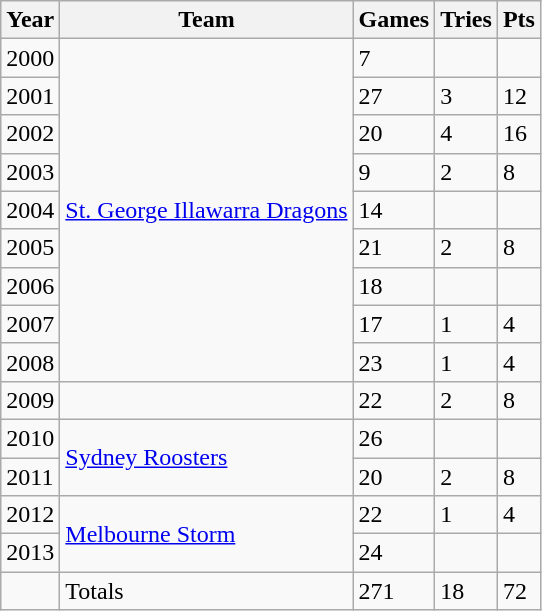<table class="wikitable">
<tr>
<th>Year</th>
<th>Team</th>
<th>Games</th>
<th>Tries</th>
<th>Pts</th>
</tr>
<tr>
<td>2000</td>
<td rowspan="9"> <a href='#'>St. George Illawarra Dragons</a></td>
<td>7</td>
<td></td>
<td></td>
</tr>
<tr>
<td>2001</td>
<td>27</td>
<td>3</td>
<td>12</td>
</tr>
<tr>
<td>2002</td>
<td>20</td>
<td>4</td>
<td>16</td>
</tr>
<tr>
<td>2003</td>
<td>9</td>
<td>2</td>
<td>8</td>
</tr>
<tr>
<td>2004</td>
<td>14</td>
<td></td>
<td></td>
</tr>
<tr>
<td>2005</td>
<td>21</td>
<td>2</td>
<td>8</td>
</tr>
<tr>
<td>2006</td>
<td>18</td>
<td></td>
<td></td>
</tr>
<tr>
<td>2007</td>
<td>17</td>
<td>1</td>
<td>4</td>
</tr>
<tr>
<td>2008</td>
<td>23</td>
<td>1</td>
<td>4</td>
</tr>
<tr>
<td>2009</td>
<td></td>
<td>22</td>
<td>2</td>
<td>8</td>
</tr>
<tr>
<td>2010</td>
<td rowspan="2"> <a href='#'>Sydney Roosters</a></td>
<td>26</td>
<td></td>
<td></td>
</tr>
<tr>
<td>2011</td>
<td>20</td>
<td>2</td>
<td>8</td>
</tr>
<tr>
<td>2012</td>
<td rowspan="2"> <a href='#'>Melbourne Storm</a></td>
<td>22</td>
<td>1</td>
<td>4</td>
</tr>
<tr>
<td>2013</td>
<td>24</td>
<td></td>
<td></td>
</tr>
<tr>
<td></td>
<td>Totals</td>
<td>271</td>
<td>18</td>
<td>72</td>
</tr>
</table>
